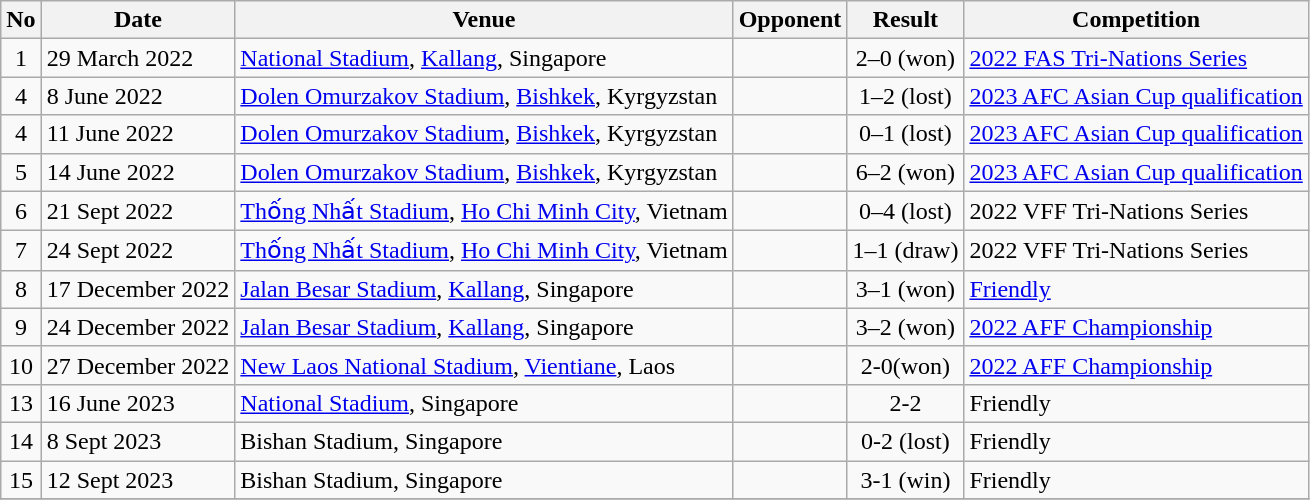<table class="wikitable">
<tr>
<th>No</th>
<th>Date</th>
<th>Venue</th>
<th>Opponent</th>
<th>Result</th>
<th>Competition</th>
</tr>
<tr>
<td align=center>1</td>
<td>29 March 2022</td>
<td><a href='#'>National Stadium</a>, <a href='#'>Kallang</a>, Singapore</td>
<td></td>
<td align=center>2–0  (won)</td>
<td><a href='#'>2022 FAS Tri-Nations Series</a></td>
</tr>
<tr>
<td align=center>4</td>
<td>8 June 2022</td>
<td><a href='#'>Dolen Omurzakov Stadium</a>, <a href='#'>Bishkek</a>, Kyrgyzstan</td>
<td></td>
<td align=center>1–2   (lost)</td>
<td><a href='#'>2023 AFC Asian Cup qualification</a></td>
</tr>
<tr>
<td align=center>4</td>
<td>11 June 2022</td>
<td><a href='#'>Dolen Omurzakov Stadium</a>, <a href='#'>Bishkek</a>, Kyrgyzstan</td>
<td></td>
<td align=center>0–1  (lost)</td>
<td><a href='#'>2023 AFC Asian Cup qualification</a></td>
</tr>
<tr>
<td align=center>5</td>
<td>14 June 2022</td>
<td><a href='#'>Dolen Omurzakov Stadium</a>, <a href='#'>Bishkek</a>, Kyrgyzstan</td>
<td></td>
<td align=center>6–2  (won)</td>
<td><a href='#'>2023 AFC Asian Cup qualification</a></td>
</tr>
<tr>
<td align=center>6</td>
<td>21 Sept 2022</td>
<td><a href='#'>Thống Nhất Stadium</a>, <a href='#'>Ho Chi Minh City</a>, Vietnam</td>
<td></td>
<td align=center>0–4  (lost)</td>
<td>2022 VFF Tri-Nations Series</td>
</tr>
<tr>
<td align=center>7</td>
<td>24 Sept 2022</td>
<td><a href='#'>Thống Nhất Stadium</a>, <a href='#'>Ho Chi Minh City</a>, Vietnam</td>
<td></td>
<td align=center>1–1  (draw)</td>
<td>2022 VFF Tri-Nations Series</td>
</tr>
<tr>
<td align=center>8</td>
<td>17 December 2022</td>
<td><a href='#'>Jalan Besar Stadium</a>, <a href='#'>Kallang</a>, Singapore</td>
<td></td>
<td align=center>3–1  (won)</td>
<td><a href='#'>Friendly</a></td>
</tr>
<tr>
<td align=center>9</td>
<td>24 December 2022</td>
<td><a href='#'>Jalan Besar Stadium</a>, <a href='#'>Kallang</a>, Singapore</td>
<td></td>
<td align=center>3–2 (won)</td>
<td><a href='#'>2022 AFF Championship</a></td>
</tr>
<tr>
<td align=center>10</td>
<td>27 December 2022</td>
<td><a href='#'>New Laos National Stadium</a>, <a href='#'>Vientiane</a>, Laos</td>
<td></td>
<td align=center>2-0(won)</td>
<td><a href='#'>2022 AFF Championship</a></td>
</tr>
<tr>
<td align=center>13</td>
<td>16 June 2023</td>
<td><a href='#'>National Stadium</a>, Singapore</td>
<td></td>
<td align=center>2-2</td>
<td>Friendly</td>
</tr>
<tr>
<td align=center>14</td>
<td>8 Sept 2023</td>
<td>Bishan Stadium, Singapore</td>
<td></td>
<td align=center>0-2 (lost)</td>
<td>Friendly</td>
</tr>
<tr>
<td align=center>15</td>
<td>12 Sept 2023</td>
<td>Bishan Stadium, Singapore</td>
<td></td>
<td align=center>3-1 (win)</td>
<td>Friendly</td>
</tr>
<tr>
</tr>
</table>
